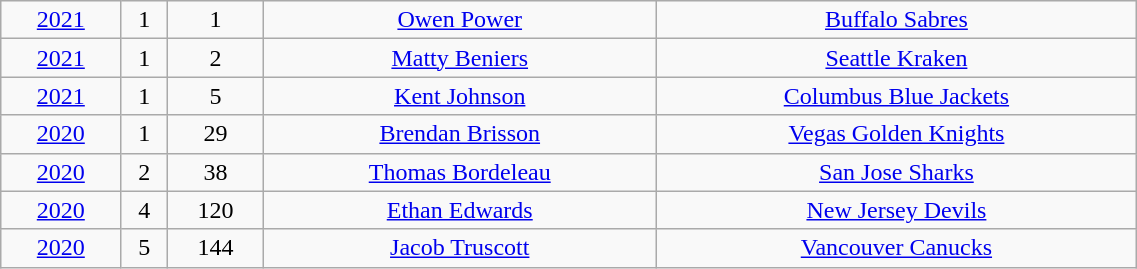<table class="wikitable" width="60%">
<tr align="center" bgcolor="">
<td><a href='#'>2021</a></td>
<td>1</td>
<td>1</td>
<td><a href='#'>Owen Power</a></td>
<td><a href='#'>Buffalo Sabres</a></td>
</tr>
<tr align="center" bgcolor="">
<td><a href='#'>2021</a></td>
<td>1</td>
<td>2</td>
<td><a href='#'>Matty Beniers</a></td>
<td><a href='#'>Seattle Kraken</a></td>
</tr>
<tr align="center" bgcolor="">
<td><a href='#'>2021</a></td>
<td>1</td>
<td>5</td>
<td><a href='#'>Kent Johnson</a></td>
<td><a href='#'>Columbus Blue Jackets</a></td>
</tr>
<tr align="center" bgcolor="">
<td><a href='#'>2020</a></td>
<td>1</td>
<td>29</td>
<td><a href='#'>Brendan Brisson</a></td>
<td><a href='#'>Vegas Golden Knights</a></td>
</tr>
<tr align="center" bgcolor="">
<td><a href='#'>2020</a></td>
<td>2</td>
<td>38</td>
<td><a href='#'>Thomas Bordeleau</a></td>
<td><a href='#'>San Jose Sharks</a></td>
</tr>
<tr align="center" bgcolor="">
<td><a href='#'>2020</a></td>
<td>4</td>
<td>120</td>
<td><a href='#'>Ethan Edwards</a></td>
<td><a href='#'>New Jersey Devils</a></td>
</tr>
<tr align="center" bgcolor="">
<td><a href='#'>2020</a></td>
<td>5</td>
<td>144</td>
<td><a href='#'>Jacob Truscott</a></td>
<td><a href='#'>Vancouver Canucks</a></td>
</tr>
</table>
